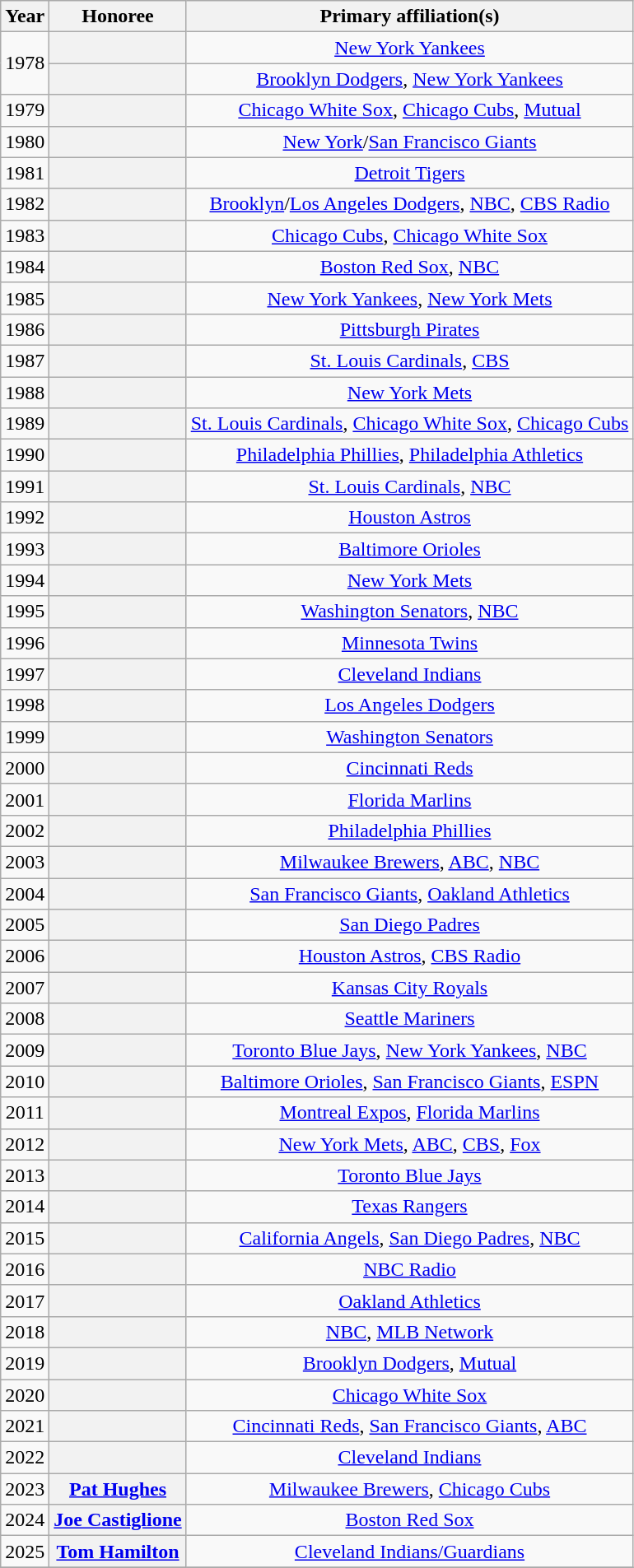<table class="wikitable sortable plainrowheaders" style="text-align:center">
<tr>
<th scope="col">Year</th>
<th scope="col">Honoree</th>
<th scope="col">Primary affiliation(s)</th>
</tr>
<tr>
<td rowspan="2">1978</td>
<th scope="row" style="text-align:center"></th>
<td><a href='#'>New York Yankees</a></td>
</tr>
<tr>
<th scope="row" style="text-align:center"></th>
<td><a href='#'>Brooklyn Dodgers</a>, <a href='#'>New York Yankees</a></td>
</tr>
<tr>
<td>1979</td>
<th scope="row" style="text-align:center"></th>
<td><a href='#'>Chicago White Sox</a>, <a href='#'>Chicago Cubs</a>, <a href='#'>Mutual</a></td>
</tr>
<tr>
<td>1980</td>
<th scope="row" style="text-align:center"></th>
<td><a href='#'>New York</a>/<a href='#'>San Francisco Giants</a></td>
</tr>
<tr>
<td>1981</td>
<th scope="row" style="text-align:center"></th>
<td><a href='#'>Detroit Tigers</a></td>
</tr>
<tr>
<td>1982</td>
<th scope="row" style="text-align:center"></th>
<td><a href='#'>Brooklyn</a>/<a href='#'>Los Angeles Dodgers</a>, <a href='#'>NBC</a>, <a href='#'>CBS Radio</a></td>
</tr>
<tr>
<td>1983</td>
<th scope="row" style="text-align:center"></th>
<td><a href='#'>Chicago Cubs</a>, <a href='#'>Chicago White Sox</a></td>
</tr>
<tr>
<td>1984</td>
<th scope="row" style="text-align:center"></th>
<td><a href='#'>Boston Red Sox</a>, <a href='#'>NBC</a></td>
</tr>
<tr>
<td>1985</td>
<th scope="row" style="text-align:center"></th>
<td><a href='#'>New York Yankees</a>, <a href='#'>New York Mets</a></td>
</tr>
<tr>
<td>1986</td>
<th scope="row" style="text-align:center"></th>
<td><a href='#'>Pittsburgh Pirates</a></td>
</tr>
<tr>
<td>1987</td>
<th scope="row" style="text-align:center"></th>
<td><a href='#'>St. Louis Cardinals</a>, <a href='#'>CBS</a></td>
</tr>
<tr>
<td>1988</td>
<th scope="row" style="text-align:center"></th>
<td><a href='#'>New York Mets</a></td>
</tr>
<tr>
<td>1989</td>
<th scope="row" style="text-align:center"></th>
<td><a href='#'>St. Louis Cardinals</a>, <a href='#'>Chicago White Sox</a>, <a href='#'>Chicago Cubs</a></td>
</tr>
<tr>
<td>1990</td>
<th scope="row" style="text-align:center"></th>
<td><a href='#'>Philadelphia Phillies</a>, <a href='#'>Philadelphia Athletics</a></td>
</tr>
<tr>
<td>1991</td>
<th scope="row" style="text-align:center"></th>
<td><a href='#'>St. Louis Cardinals</a>, <a href='#'>NBC</a></td>
</tr>
<tr>
<td>1992</td>
<th scope="row" style="text-align:center"></th>
<td><a href='#'>Houston Astros</a></td>
</tr>
<tr>
<td>1993</td>
<th scope="row" style="text-align:center"></th>
<td><a href='#'>Baltimore Orioles</a></td>
</tr>
<tr>
<td>1994</td>
<th scope="row" style="text-align:center"></th>
<td><a href='#'>New York Mets</a></td>
</tr>
<tr>
<td>1995</td>
<th scope="row" style="text-align:center"></th>
<td><a href='#'>Washington Senators</a>, <a href='#'>NBC</a></td>
</tr>
<tr>
<td>1996</td>
<th scope="row" style="text-align:center"></th>
<td><a href='#'>Minnesota Twins</a></td>
</tr>
<tr>
<td>1997</td>
<th scope="row" style="text-align:center"></th>
<td><a href='#'>Cleveland Indians</a></td>
</tr>
<tr>
<td>1998</td>
<th scope="row" style="text-align:center"></th>
<td><a href='#'>Los Angeles Dodgers</a></td>
</tr>
<tr>
<td>1999</td>
<th scope="row" style="text-align:center"></th>
<td><a href='#'>Washington Senators</a></td>
</tr>
<tr>
<td>2000</td>
<th scope="row" style="text-align:center"></th>
<td><a href='#'>Cincinnati Reds</a></td>
</tr>
<tr>
<td>2001</td>
<th scope="row" style="text-align:center"></th>
<td><a href='#'>Florida Marlins</a></td>
</tr>
<tr>
<td>2002</td>
<th scope="row" style="text-align:center"></th>
<td><a href='#'>Philadelphia Phillies</a></td>
</tr>
<tr>
<td>2003</td>
<th scope="row" style="text-align:center"></th>
<td><a href='#'>Milwaukee Brewers</a>, <a href='#'>ABC</a>, <a href='#'>NBC</a></td>
</tr>
<tr>
<td>2004</td>
<th scope="row" style="text-align:center"></th>
<td><a href='#'>San Francisco Giants</a>, <a href='#'>Oakland Athletics</a></td>
</tr>
<tr>
<td>2005</td>
<th scope="row" style="text-align:center"></th>
<td><a href='#'>San Diego Padres</a></td>
</tr>
<tr>
<td>2006</td>
<th scope="row" style="text-align:center"></th>
<td><a href='#'>Houston Astros</a>, <a href='#'>CBS Radio</a></td>
</tr>
<tr>
<td>2007</td>
<th scope="row" style="text-align:center"></th>
<td><a href='#'>Kansas City Royals</a></td>
</tr>
<tr>
<td>2008</td>
<th scope="row" style="text-align:center"></th>
<td><a href='#'>Seattle Mariners</a></td>
</tr>
<tr>
<td>2009</td>
<th scope="row" style="text-align:center"></th>
<td><a href='#'>Toronto Blue Jays</a>, <a href='#'>New York Yankees</a>, <a href='#'>NBC</a></td>
</tr>
<tr>
<td>2010</td>
<th scope="row" style="text-align:center"></th>
<td><a href='#'>Baltimore Orioles</a>, <a href='#'>San Francisco Giants</a>, <a href='#'>ESPN</a></td>
</tr>
<tr>
<td>2011</td>
<th scope="row" style="text-align:center"></th>
<td><a href='#'>Montreal Expos</a>, <a href='#'>Florida Marlins</a></td>
</tr>
<tr>
<td>2012</td>
<th scope="row" style="text-align:center"></th>
<td><a href='#'>New York Mets</a>, <a href='#'>ABC</a>, <a href='#'>CBS</a>, <a href='#'>Fox</a></td>
</tr>
<tr>
<td>2013</td>
<th scope="row" style="text-align:center"></th>
<td><a href='#'>Toronto Blue Jays</a></td>
</tr>
<tr>
<td>2014</td>
<th scope="row" style="text-align:center"></th>
<td><a href='#'>Texas Rangers</a></td>
</tr>
<tr>
<td>2015</td>
<th scope="row" style="text-align:center"></th>
<td><a href='#'>California Angels</a>, <a href='#'>San Diego Padres</a>, <a href='#'>NBC</a></td>
</tr>
<tr>
<td>2016</td>
<th scope="row" style="text-align:center"></th>
<td><a href='#'>NBC Radio</a></td>
</tr>
<tr>
<td>2017</td>
<th scope="row" style="text-align:center"></th>
<td><a href='#'>Oakland Athletics</a></td>
</tr>
<tr>
<td>2018</td>
<th scope="row" style="text-align:center"></th>
<td><a href='#'>NBC</a>, <a href='#'>MLB Network</a></td>
</tr>
<tr>
<td>2019</td>
<th scope="row" style="text-align:center"></th>
<td><a href='#'>Brooklyn Dodgers</a>, <a href='#'>Mutual</a></td>
</tr>
<tr>
<td>2020</td>
<th scope="row" style="text-align:center"></th>
<td><a href='#'>Chicago White Sox</a></td>
</tr>
<tr>
<td>2021</td>
<th scope="row" style="text-align:center"></th>
<td><a href='#'>Cincinnati Reds</a>, <a href='#'>San Francisco Giants</a>, <a href='#'>ABC</a></td>
</tr>
<tr>
<td>2022</td>
<th scope="row" style="text-align:center"></th>
<td><a href='#'>Cleveland Indians</a></td>
</tr>
<tr>
<td>2023</td>
<th scope="row" style="text-align:center"><a href='#'>Pat Hughes</a></th>
<td><a href='#'>Milwaukee Brewers</a>, <a href='#'>Chicago Cubs</a></td>
</tr>
<tr>
<td>2024</td>
<th scope="row" style="text-align:center"><a href='#'>Joe Castiglione</a></th>
<td><a href='#'>Boston Red Sox</a></td>
</tr>
<tr>
<td>2025</td>
<th scope="row" style="text-align:center"><a href='#'>Tom Hamilton</a></th>
<td><a href='#'>Cleveland Indians/Guardians</a></td>
</tr>
<tr>
</tr>
</table>
